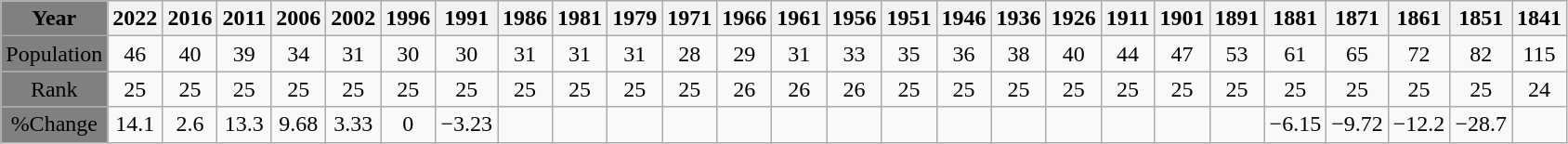<table class="wikitable">
<tr>
<th style="background:grey;">Year</th>
<th>2022</th>
<th>2016</th>
<th>2011</th>
<th>2006</th>
<th>2002</th>
<th>1996</th>
<th>1991</th>
<th>1986</th>
<th>1981</th>
<th>1979</th>
<th>1971</th>
<th>1966</th>
<th>1961</th>
<th>1956</th>
<th>1951</th>
<th>1946</th>
<th>1936</th>
<th>1926</th>
<th>1911</th>
<th>1901</th>
<th>1891</th>
<th>1881</th>
<th>1871</th>
<th>1861</th>
<th>1851</th>
<th>1841</th>
</tr>
<tr align="center">
<td style="background:grey;">Population</td>
<td>46</td>
<td>40</td>
<td>39</td>
<td>34</td>
<td>31</td>
<td>30</td>
<td>30</td>
<td>31</td>
<td>31</td>
<td>31</td>
<td>28</td>
<td>29</td>
<td>31</td>
<td>33</td>
<td>35</td>
<td>36</td>
<td>38</td>
<td>40</td>
<td>44</td>
<td>47</td>
<td>53</td>
<td>61</td>
<td>65</td>
<td>72</td>
<td>82</td>
<td>115</td>
</tr>
<tr align="center">
<td style="background:grey;">Rank</td>
<td>25</td>
<td>25</td>
<td>25</td>
<td>25</td>
<td>25</td>
<td>25</td>
<td>25</td>
<td>25</td>
<td>25</td>
<td>25</td>
<td>25</td>
<td>26</td>
<td>26</td>
<td>26</td>
<td>25</td>
<td>25</td>
<td>25</td>
<td>25</td>
<td>25</td>
<td>25</td>
<td>25</td>
<td>25</td>
<td>25</td>
<td>25</td>
<td>25</td>
<td>24</td>
</tr>
<tr align="center">
<td style="background:grey;">%Change</td>
<td>14.1</td>
<td>2.6</td>
<td>13.3</td>
<td>9.68</td>
<td>3.33</td>
<td>0</td>
<td>−3.23</td>
<td></td>
<td></td>
<td></td>
<td></td>
<td></td>
<td></td>
<td></td>
<td></td>
<td></td>
<td></td>
<td></td>
<td></td>
<td></td>
<td></td>
<td>−6.15</td>
<td>−9.72</td>
<td>−12.2</td>
<td>−28.7</td>
<td></td>
</tr>
</table>
